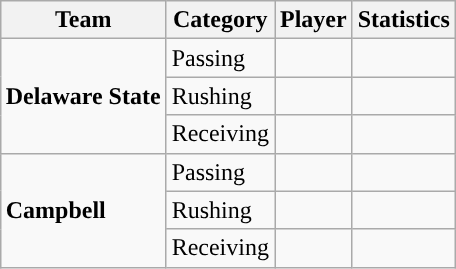<table class="wikitable" style="float: right;">
<tr>
<th>Team</th>
<th>Category</th>
<th>Player</th>
<th>Statistics</th>
</tr>
<tr>
<td rowspan=3><strong>Delaware State</strong></td>
<td>Passing</td>
<td></td>
<td></td>
</tr>
<tr>
<td>Rushing</td>
<td></td>
<td></td>
</tr>
<tr>
<td>Receiving</td>
<td></td>
<td></td>
</tr>
<tr>
<td rowspan=3><strong>Campbell</strong></td>
<td>Passing</td>
<td></td>
<td></td>
</tr>
<tr>
<td>Rushing</td>
<td></td>
<td></td>
</tr>
<tr>
<td>Receiving</td>
<td></td>
<td></td>
</tr>
</table>
